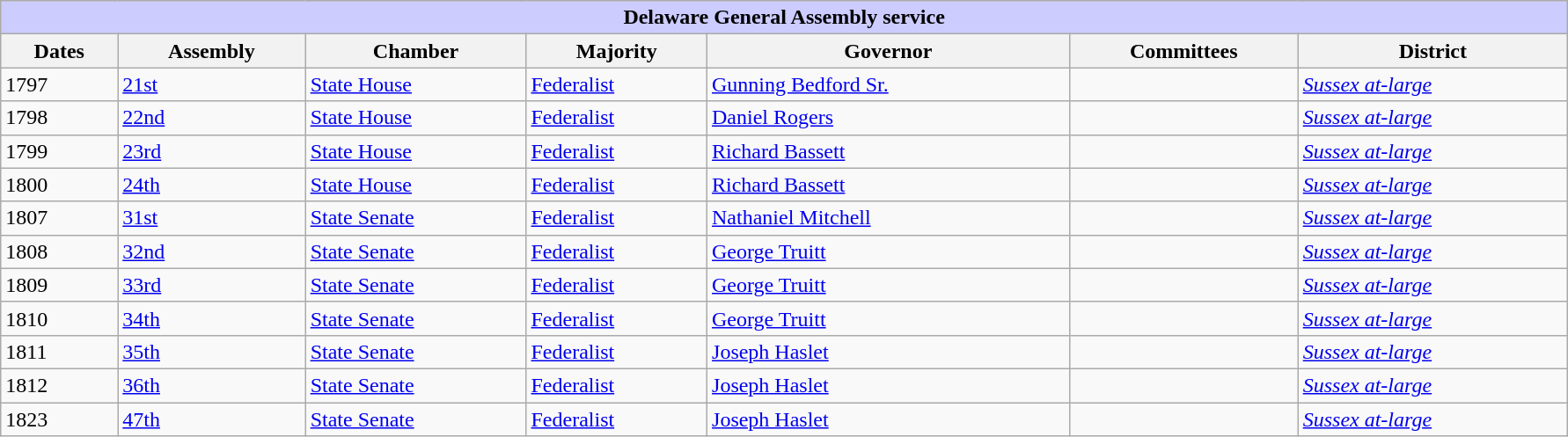<table class=wikitable style="width: 94%" style="text-align: center;" align="center">
<tr bgcolor=#cccccc>
<th colspan=7 style="background: #ccccff;">Delaware General Assembly service</th>
</tr>
<tr>
<th><strong>Dates</strong></th>
<th><strong>Assembly</strong></th>
<th><strong>Chamber</strong></th>
<th><strong>Majority</strong></th>
<th><strong>Governor</strong></th>
<th><strong>Committees</strong></th>
<th><strong>District</strong></th>
</tr>
<tr>
<td>1797</td>
<td><a href='#'>21st</a></td>
<td><a href='#'>State House</a></td>
<td><a href='#'>Federalist</a></td>
<td><a href='#'>Gunning Bedford Sr.</a></td>
<td></td>
<td><a href='#'><em>Sussex at-large</em></a></td>
</tr>
<tr>
<td>1798</td>
<td><a href='#'>22nd</a></td>
<td><a href='#'>State House</a></td>
<td><a href='#'>Federalist</a></td>
<td><a href='#'>Daniel Rogers</a></td>
<td></td>
<td><a href='#'><em>Sussex at-large</em></a></td>
</tr>
<tr>
<td>1799</td>
<td><a href='#'>23rd</a></td>
<td><a href='#'>State House</a></td>
<td><a href='#'>Federalist</a></td>
<td><a href='#'>Richard Bassett</a></td>
<td></td>
<td><a href='#'><em>Sussex at-large</em></a></td>
</tr>
<tr>
<td>1800</td>
<td><a href='#'>24th</a></td>
<td><a href='#'>State House</a></td>
<td><a href='#'>Federalist</a></td>
<td><a href='#'>Richard Bassett</a></td>
<td></td>
<td><a href='#'><em>Sussex at-large</em></a></td>
</tr>
<tr>
<td>1807</td>
<td><a href='#'>31st</a></td>
<td><a href='#'>State Senate</a></td>
<td><a href='#'>Federalist</a></td>
<td><a href='#'>Nathaniel Mitchell</a></td>
<td></td>
<td><a href='#'><em>Sussex at-large</em></a></td>
</tr>
<tr>
<td>1808</td>
<td><a href='#'>32nd</a></td>
<td><a href='#'>State Senate</a></td>
<td><a href='#'>Federalist</a></td>
<td><a href='#'>George Truitt</a></td>
<td></td>
<td><a href='#'><em>Sussex at-large</em></a></td>
</tr>
<tr>
<td>1809</td>
<td><a href='#'>33rd</a></td>
<td><a href='#'>State Senate</a></td>
<td><a href='#'>Federalist</a></td>
<td><a href='#'>George Truitt</a></td>
<td></td>
<td><a href='#'><em>Sussex at-large</em></a></td>
</tr>
<tr>
<td>1810</td>
<td><a href='#'>34th</a></td>
<td><a href='#'>State Senate</a></td>
<td><a href='#'>Federalist</a></td>
<td><a href='#'>George Truitt</a></td>
<td></td>
<td><a href='#'><em>Sussex at-large</em></a></td>
</tr>
<tr>
<td>1811</td>
<td><a href='#'>35th</a></td>
<td><a href='#'>State Senate</a></td>
<td><a href='#'>Federalist</a></td>
<td><a href='#'>Joseph Haslet</a></td>
<td></td>
<td><a href='#'><em>Sussex at-large</em></a></td>
</tr>
<tr>
<td>1812</td>
<td><a href='#'>36th</a></td>
<td><a href='#'>State Senate</a></td>
<td><a href='#'>Federalist</a></td>
<td><a href='#'>Joseph Haslet</a></td>
<td></td>
<td><a href='#'><em>Sussex at-large</em></a></td>
</tr>
<tr>
<td>1823</td>
<td><a href='#'>47th</a></td>
<td><a href='#'>State Senate</a></td>
<td><a href='#'>Federalist</a></td>
<td><a href='#'>Joseph Haslet</a></td>
<td></td>
<td><a href='#'><em>Sussex at-large</em></a></td>
</tr>
</table>
